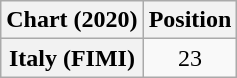<table class="wikitable plainrowheaders" style="text-align:center;">
<tr>
<th>Chart (2020)</th>
<th>Position</th>
</tr>
<tr>
<th scope="row">Italy (FIMI)</th>
<td>23</td>
</tr>
</table>
